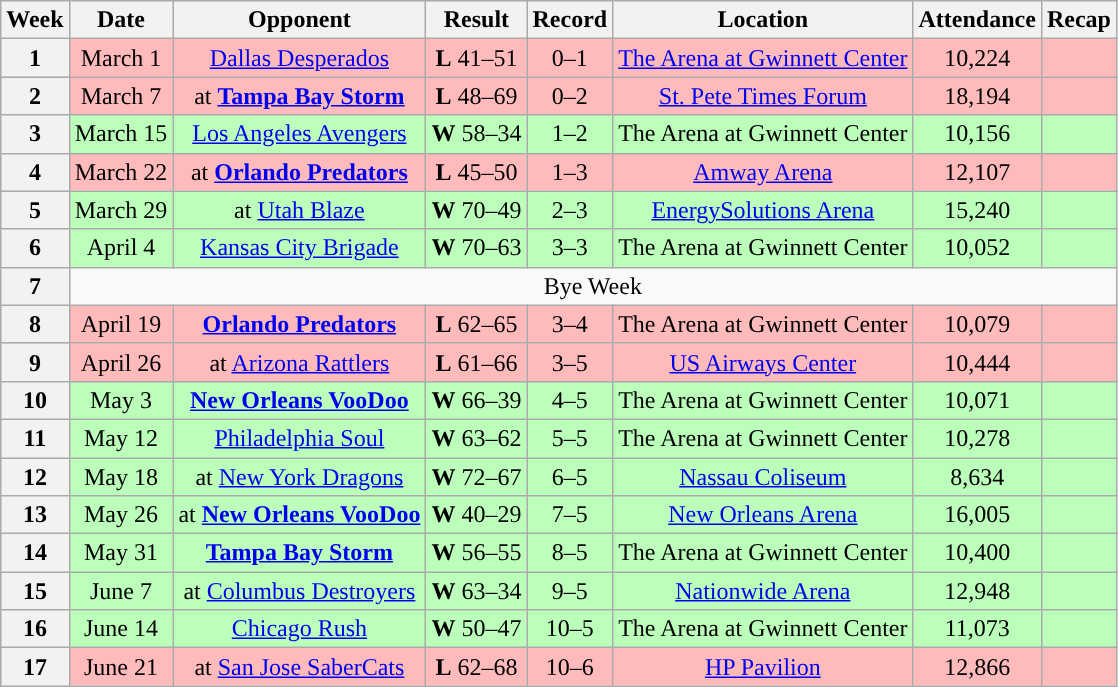<table class="wikitable" style="text-align:center">
<tr>
<th>Week</th>
<th>Date</th>
<th>Opponent</th>
<th>Result</th>
<th>Record</th>
<th>Location</th>
<th>Attendance</th>
<th>Recap</th>
</tr>
<tr bgcolor="#ffbbbb">
<th>1</th>
<td>March 1</td>
<td><a href='#'>Dallas Desperados</a></td>
<td><strong>L</strong> 41–51</td>
<td>0–1</td>
<td><a href='#'>The Arena at Gwinnett Center</a></td>
<td>10,224</td>
<td></td>
</tr>
<tr bgcolor="#ffbbbb">
<th>2</th>
<td>March 7</td>
<td>at <strong><a href='#'>Tampa Bay Storm</a></strong></td>
<td><strong>L</strong> 48–69</td>
<td>0–2</td>
<td><a href='#'>St. Pete Times Forum</a></td>
<td>18,194</td>
<td></td>
</tr>
<tr bgcolor="#bbffbb">
<th>3</th>
<td>March 15</td>
<td><a href='#'>Los Angeles Avengers</a></td>
<td><strong>W</strong> 58–34</td>
<td>1–2</td>
<td>The Arena at Gwinnett Center</td>
<td>10,156</td>
<td></td>
</tr>
<tr bgcolor="#ffbbbb">
<th>4</th>
<td>March 22</td>
<td>at <strong><a href='#'>Orlando Predators</a></strong></td>
<td><strong>L</strong> 45–50</td>
<td>1–3</td>
<td><a href='#'>Amway Arena</a></td>
<td>12,107</td>
<td></td>
</tr>
<tr bgcolor="#bbffbb">
<th>5</th>
<td>March 29</td>
<td>at <a href='#'>Utah Blaze</a></td>
<td><strong>W</strong> 70–49</td>
<td>2–3</td>
<td><a href='#'>EnergySolutions Arena</a></td>
<td>15,240</td>
<td></td>
</tr>
<tr bgcolor="#bbffbb">
<th>6</th>
<td>April 4</td>
<td><a href='#'>Kansas City Brigade</a></td>
<td><strong>W</strong> 70–63</td>
<td>3–3</td>
<td>The Arena at Gwinnett Center</td>
<td>10,052</td>
<td></td>
</tr>
<tr>
<th>7</th>
<td colspan=7>Bye Week</td>
</tr>
<tr bgcolor="#ffbbbb">
<th>8</th>
<td>April 19</td>
<td><strong><a href='#'>Orlando Predators</a></strong></td>
<td><strong>L</strong> 62–65</td>
<td>3–4</td>
<td>The Arena at Gwinnett Center</td>
<td>10,079</td>
<td></td>
</tr>
<tr bgcolor="#ffbbbb">
<th>9</th>
<td>April 26</td>
<td>at <a href='#'>Arizona Rattlers</a></td>
<td><strong>L</strong> 61–66</td>
<td>3–5</td>
<td><a href='#'>US Airways Center</a></td>
<td>10,444</td>
<td></td>
</tr>
<tr bgcolor="#bbffbb">
<th>10</th>
<td>May 3</td>
<td><strong><a href='#'>New Orleans VooDoo</a></strong></td>
<td><strong>W</strong> 66–39</td>
<td>4–5</td>
<td>The Arena at Gwinnett Center</td>
<td>10,071</td>
<td></td>
</tr>
<tr bgcolor="#bbffbb">
<th>11</th>
<td>May 12</td>
<td><a href='#'>Philadelphia Soul</a></td>
<td><strong>W</strong> 63–62</td>
<td>5–5</td>
<td>The Arena at Gwinnett Center</td>
<td>10,278</td>
<td></td>
</tr>
<tr bgcolor="#bbffbb">
<th>12</th>
<td>May 18</td>
<td>at <a href='#'>New York Dragons</a></td>
<td><strong>W</strong> 72–67</td>
<td>6–5</td>
<td><a href='#'>Nassau Coliseum</a></td>
<td>8,634</td>
<td></td>
</tr>
<tr bgcolor="#bbffbb">
<th>13</th>
<td>May 26</td>
<td>at <strong><a href='#'>New Orleans VooDoo</a></strong></td>
<td><strong>W</strong> 40–29</td>
<td>7–5</td>
<td><a href='#'>New Orleans Arena</a></td>
<td>16,005</td>
<td></td>
</tr>
<tr bgcolor="#bbffbb">
<th>14</th>
<td>May 31</td>
<td><strong><a href='#'>Tampa Bay Storm</a></strong></td>
<td><strong>W</strong> 56–55</td>
<td>8–5</td>
<td>The Arena at Gwinnett Center</td>
<td>10,400</td>
<td></td>
</tr>
<tr bgcolor="#bbffbb">
<th>15</th>
<td>June 7</td>
<td>at <a href='#'>Columbus Destroyers</a></td>
<td><strong>W</strong> 63–34</td>
<td>9–5</td>
<td><a href='#'>Nationwide Arena</a></td>
<td>12,948</td>
<td></td>
</tr>
<tr bgcolor="#bbffbb">
<th>16</th>
<td>June 14</td>
<td><a href='#'>Chicago Rush</a></td>
<td><strong>W</strong> 50–47</td>
<td>10–5</td>
<td>The Arena at Gwinnett Center</td>
<td>11,073</td>
<td></td>
</tr>
<tr bgcolor="#ffbbbb">
<th>17</th>
<td>June 21</td>
<td>at <a href='#'>San Jose SaberCats</a></td>
<td><strong>L</strong> 62–68</td>
<td>10–6</td>
<td><a href='#'>HP Pavilion</a></td>
<td>12,866</td>
<td></td>
</tr>
</table>
